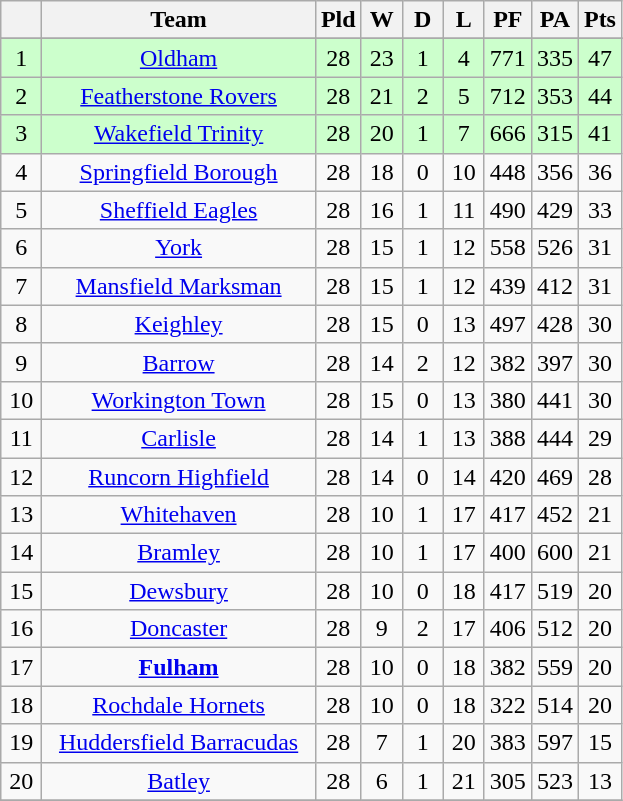<table class="wikitable" style="text-align:center;">
<tr>
<th width=20 abbr="Position"></th>
<th width=175>Team</th>
<th width=20 abbr="Played">Pld</th>
<th width=20 abbr="Won">W</th>
<th width=20 abbr="Drawn">D</th>
<th width=20 abbr="Lost">L</th>
<th width=20 abbr=”Points For”>PF</th>
<th width=20 abbr=”Points Against”>PA</th>
<th width=20 abbr="Points">Pts</th>
</tr>
<tr>
</tr>
<tr align=center style="background:#ccffcc;color:">
<td>1</td>
<td><a href='#'>Oldham</a></td>
<td>28</td>
<td>23</td>
<td>1</td>
<td>4</td>
<td>771</td>
<td>335</td>
<td>47</td>
</tr>
<tr align=center style="background:#ccffcc;color:">
<td>2</td>
<td><a href='#'>Featherstone Rovers</a></td>
<td>28</td>
<td>21</td>
<td>2</td>
<td>5</td>
<td>712</td>
<td>353</td>
<td>44</td>
</tr>
<tr align=center style="background:#ccffcc;color:">
<td>3</td>
<td><a href='#'>Wakefield Trinity</a></td>
<td>28</td>
<td>20</td>
<td>1</td>
<td>7</td>
<td>666</td>
<td>315</td>
<td>41</td>
</tr>
<tr align=center style="background:">
<td>4</td>
<td><a href='#'>Springfield Borough</a></td>
<td>28</td>
<td>18</td>
<td>0</td>
<td>10</td>
<td>448</td>
<td>356</td>
<td>36</td>
</tr>
<tr align=center style="background:">
<td>5</td>
<td><a href='#'>Sheffield Eagles</a></td>
<td>28</td>
<td>16</td>
<td>1</td>
<td>11</td>
<td>490</td>
<td>429</td>
<td>33</td>
</tr>
<tr align=center style="background:">
<td>6</td>
<td><a href='#'>York</a></td>
<td>28</td>
<td>15</td>
<td>1</td>
<td>12</td>
<td>558</td>
<td>526</td>
<td>31</td>
</tr>
<tr align=center style="background:">
<td>7</td>
<td><a href='#'>Mansfield Marksman</a></td>
<td>28</td>
<td>15</td>
<td>1</td>
<td>12</td>
<td>439</td>
<td>412</td>
<td>31</td>
</tr>
<tr align=center style="background:">
<td>8</td>
<td><a href='#'>Keighley</a></td>
<td>28</td>
<td>15</td>
<td>0</td>
<td>13</td>
<td>497</td>
<td>428</td>
<td>30</td>
</tr>
<tr align=center style="background:">
<td>9</td>
<td><a href='#'>Barrow</a></td>
<td>28</td>
<td>14</td>
<td>2</td>
<td>12</td>
<td>382</td>
<td>397</td>
<td>30</td>
</tr>
<tr align=center style="background:">
<td>10</td>
<td><a href='#'>Workington Town</a></td>
<td>28</td>
<td>15</td>
<td>0</td>
<td>13</td>
<td>380</td>
<td>441</td>
<td>30</td>
</tr>
<tr align=center style="background:">
<td>11</td>
<td><a href='#'>Carlisle</a></td>
<td>28</td>
<td>14</td>
<td>1</td>
<td>13</td>
<td>388</td>
<td>444</td>
<td>29</td>
</tr>
<tr align=center style="background:">
<td>12</td>
<td><a href='#'>Runcorn Highfield</a></td>
<td>28</td>
<td>14</td>
<td>0</td>
<td>14</td>
<td>420</td>
<td>469</td>
<td>28</td>
</tr>
<tr align=center style="background:">
<td>13</td>
<td><a href='#'>Whitehaven</a></td>
<td>28</td>
<td>10</td>
<td>1</td>
<td>17</td>
<td>417</td>
<td>452</td>
<td>21</td>
</tr>
<tr align=center style="background:">
<td>14</td>
<td><a href='#'>Bramley</a></td>
<td>28</td>
<td>10</td>
<td>1</td>
<td>17</td>
<td>400</td>
<td>600</td>
<td>21</td>
</tr>
<tr align=center style="background:">
<td>15</td>
<td><a href='#'>Dewsbury</a></td>
<td>28</td>
<td>10</td>
<td>0</td>
<td>18</td>
<td>417</td>
<td>519</td>
<td>20</td>
</tr>
<tr align=center style="background:">
<td>16</td>
<td><a href='#'>Doncaster</a></td>
<td>28</td>
<td>9</td>
<td>2</td>
<td>17</td>
<td>406</td>
<td>512</td>
<td>20</td>
</tr>
<tr align=center style="background:">
<td>17</td>
<td><strong><a href='#'>Fulham</a></strong></td>
<td>28</td>
<td>10</td>
<td>0</td>
<td>18</td>
<td>382</td>
<td>559</td>
<td>20</td>
</tr>
<tr align=center style="background:">
<td>18</td>
<td><a href='#'>Rochdale Hornets</a></td>
<td>28</td>
<td>10</td>
<td>0</td>
<td>18</td>
<td>322</td>
<td>514</td>
<td>20</td>
</tr>
<tr align=center style="background:">
<td>19</td>
<td><a href='#'>Huddersfield Barracudas</a></td>
<td>28</td>
<td>7</td>
<td>1</td>
<td>20</td>
<td>383</td>
<td>597</td>
<td>15</td>
</tr>
<tr align=center style="background:">
<td>20</td>
<td><a href='#'>Batley</a></td>
<td>28</td>
<td>6</td>
<td>1</td>
<td>21</td>
<td>305</td>
<td>523</td>
<td>13</td>
</tr>
<tr>
</tr>
</table>
